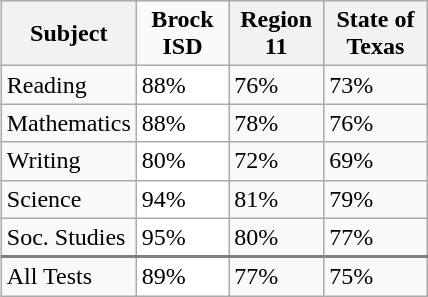<table class="wikitable" style="float:right; margin-left: 15px; width: 285px;">
<tr>
<th>Subject</th>
<th style="background:#fafafa;">Brock ISD</th>
<th>Region 11</th>
<th>State of Texas</th>
</tr>
<tr>
<td>Reading</td>
<td style="background:#fff;">88%</td>
<td>76%</td>
<td>73%</td>
</tr>
<tr>
<td>Mathematics</td>
<td style="background:#fff;">88%</td>
<td>78%</td>
<td>76%</td>
</tr>
<tr>
<td>Writing</td>
<td style="background:#fff;">80%</td>
<td>72%</td>
<td>69%</td>
</tr>
<tr>
<td>Science</td>
<td style="background:#fff;">94%</td>
<td>81%</td>
<td>79%</td>
</tr>
<tr>
<td style="border-bottom:2px solid gray;">Soc. Studies</td>
<td style="border-bottom:2px solid gray; background:#fff;">95%</td>
<td style="border-bottom:2px solid gray;">80%</td>
<td style="border-bottom:2px solid gray;">77%</td>
</tr>
<tr>
<td>All Tests</td>
<td style="background:#fff;">89%</td>
<td>77%</td>
<td>75%</td>
</tr>
</table>
